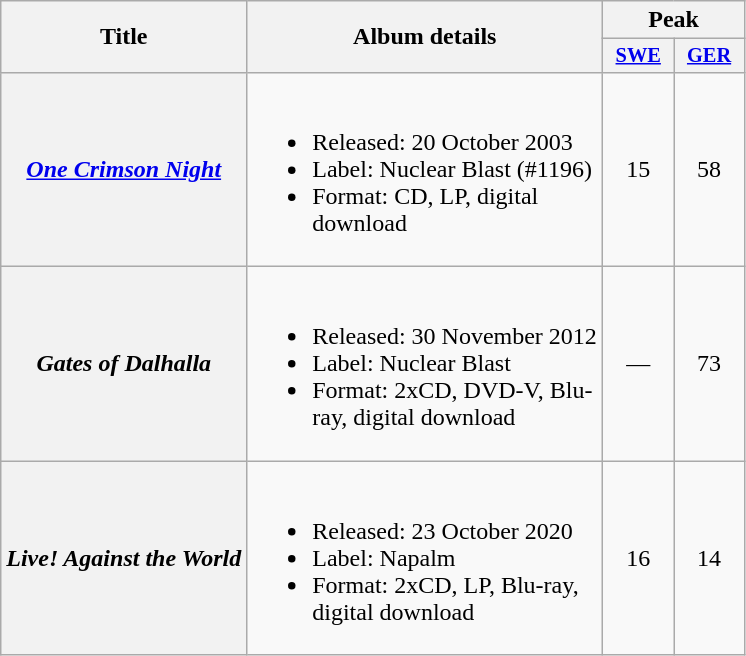<table class="wikitable plainrowheaders">
<tr>
<th rowspan="2">Title</th>
<th rowspan="2" style="width:230px;">Album details</th>
<th colspan="2">Peak</th>
</tr>
<tr>
<th style="width:3em;font-size:85%;"><a href='#'>SWE</a><br></th>
<th style="width:3em;font-size:85%;"><a href='#'>GER</a><br></th>
</tr>
<tr>
<th scope="row"><em><a href='#'>One Crimson Night</a></em></th>
<td><br><ul><li>Released: 20 October 2003</li><li>Label: Nuclear Blast (#1196)</li><li>Format: CD, LP, digital download</li></ul></td>
<td style="text-align:center;">15</td>
<td style="text-align:center;">58</td>
</tr>
<tr>
<th scope="row"><em>Gates of Dalhalla</em></th>
<td><br><ul><li>Released: 30 November 2012</li><li>Label: Nuclear Blast</li><li>Format: 2xCD, DVD-V, Blu-ray, digital download</li></ul></td>
<td style="text-align:center;">—</td>
<td style="text-align:center;">73</td>
</tr>
<tr>
<th scope="row"><em>Live! Against the World</em></th>
<td><br><ul><li>Released: 23 October 2020</li><li>Label: Napalm</li><li>Format: 2xCD, LP, Blu-ray, digital download</li></ul></td>
<td style="text-align:center;">16</td>
<td style="text-align:center;">14</td>
</tr>
</table>
